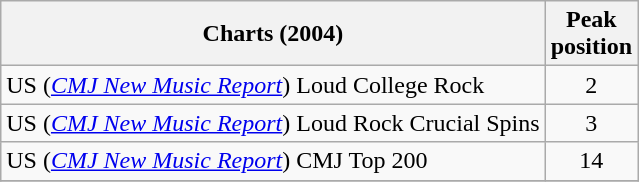<table class="wikitable sortable alternance">
<tr>
<th>Charts (2004)</th>
<th>Peak<br>position</th>
</tr>
<tr>
<td>US (<em><a href='#'>CMJ New Music Report</a></em>) Loud College Rock</td>
<td align="center">2</td>
</tr>
<tr>
<td>US (<em><a href='#'>CMJ New Music Report</a></em>) Loud Rock Crucial Spins</td>
<td align="center">3</td>
</tr>
<tr>
<td>US (<em><a href='#'>CMJ New Music Report</a></em>) CMJ Top 200</td>
<td align="center">14</td>
</tr>
<tr>
</tr>
</table>
